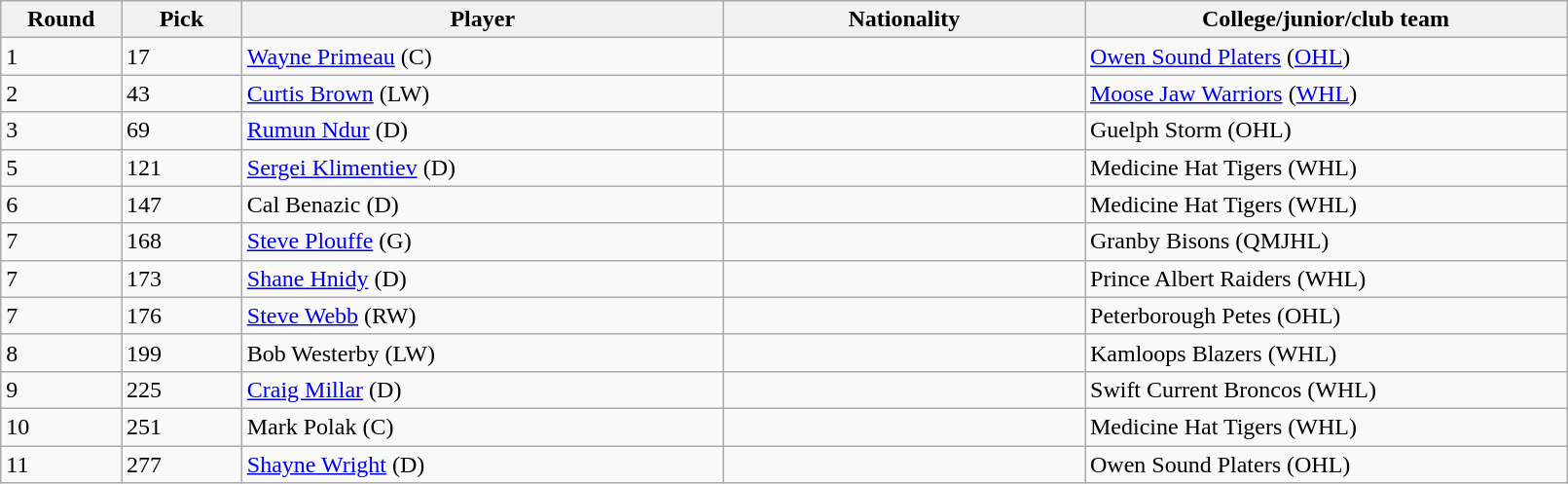<table class="wikitable">
<tr>
<th bgcolor="#DDDDFF" width="5%">Round</th>
<th bgcolor="#DDDDFF" width="5%">Pick</th>
<th bgcolor="#DDDDFF" width="20%">Player</th>
<th bgcolor="#DDDDFF" width="15%">Nationality</th>
<th bgcolor="#DDDDFF" width="20%">College/junior/club team</th>
</tr>
<tr>
<td>1</td>
<td>17</td>
<td><a href='#'>Wayne Primeau</a> (C)</td>
<td></td>
<td><a href='#'>Owen Sound Platers</a> (<a href='#'>OHL</a>)</td>
</tr>
<tr>
<td>2</td>
<td>43</td>
<td><a href='#'>Curtis Brown</a> (LW)</td>
<td></td>
<td><a href='#'>Moose Jaw Warriors</a> (<a href='#'>WHL</a>)</td>
</tr>
<tr>
<td>3</td>
<td>69</td>
<td><a href='#'>Rumun Ndur</a> (D)</td>
<td></td>
<td>Guelph Storm (OHL)</td>
</tr>
<tr>
<td>5</td>
<td>121</td>
<td><a href='#'>Sergei Klimentiev</a> (D)</td>
<td></td>
<td>Medicine Hat Tigers (WHL)</td>
</tr>
<tr>
<td>6</td>
<td>147</td>
<td>Cal Benazic (D)</td>
<td></td>
<td>Medicine Hat Tigers (WHL)</td>
</tr>
<tr>
<td>7</td>
<td>168</td>
<td><a href='#'>Steve Plouffe</a> (G)</td>
<td></td>
<td>Granby Bisons (QMJHL)</td>
</tr>
<tr>
<td>7</td>
<td>173</td>
<td><a href='#'>Shane Hnidy</a> (D)</td>
<td></td>
<td>Prince Albert Raiders (WHL)</td>
</tr>
<tr>
<td>7</td>
<td>176</td>
<td><a href='#'>Steve Webb</a> (RW)</td>
<td></td>
<td>Peterborough Petes (OHL)</td>
</tr>
<tr>
<td>8</td>
<td>199</td>
<td>Bob Westerby (LW)</td>
<td></td>
<td>Kamloops Blazers (WHL)</td>
</tr>
<tr>
<td>9</td>
<td>225</td>
<td><a href='#'>Craig Millar</a> (D)</td>
<td></td>
<td>Swift Current Broncos (WHL)</td>
</tr>
<tr>
<td>10</td>
<td>251</td>
<td>Mark Polak (C)</td>
<td></td>
<td>Medicine Hat Tigers (WHL)</td>
</tr>
<tr>
<td>11</td>
<td>277</td>
<td><a href='#'>Shayne Wright</a> (D)</td>
<td></td>
<td>Owen Sound Platers (OHL)</td>
</tr>
</table>
